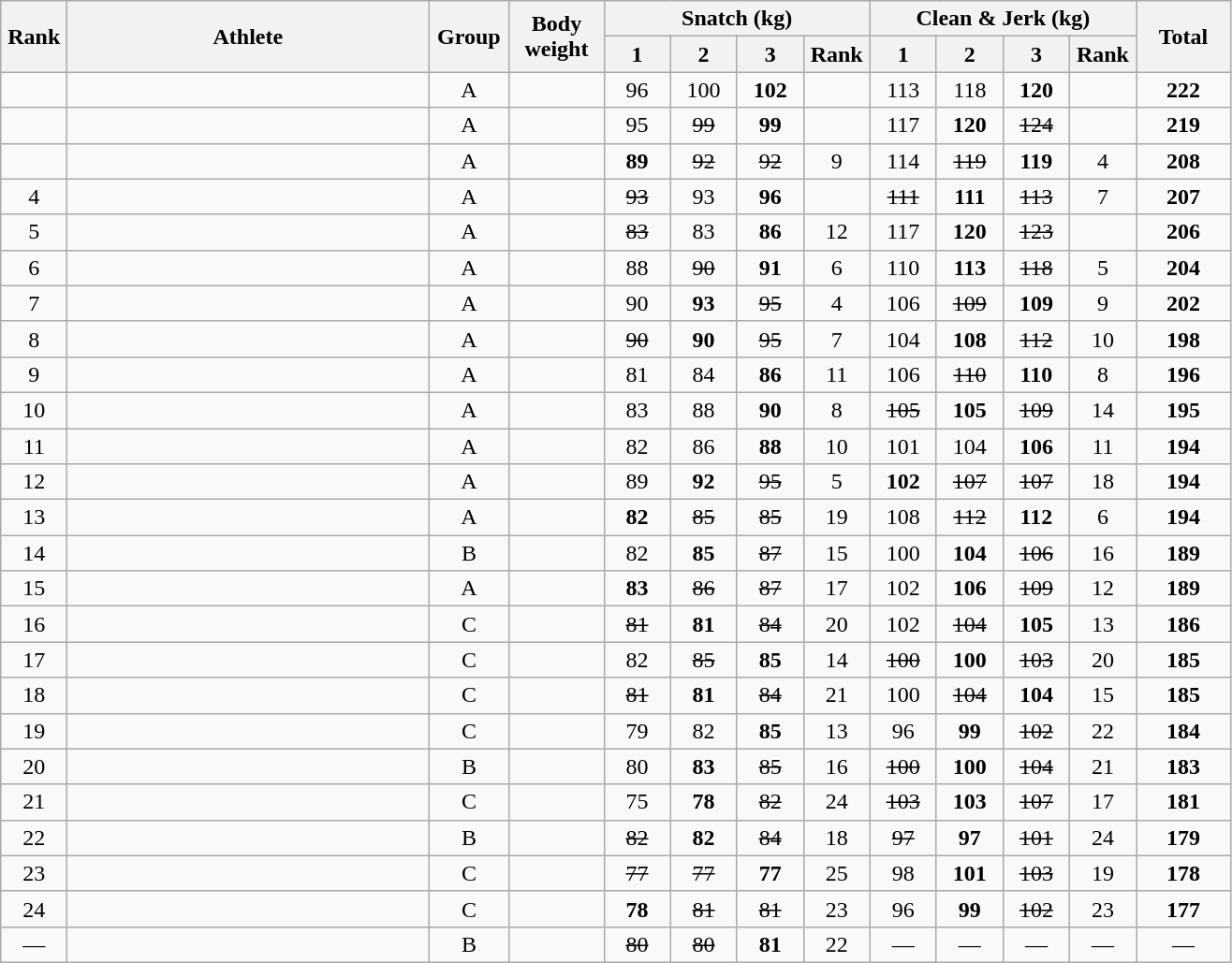<table class = "wikitable" style="text-align:center;">
<tr>
<th rowspan=2 width=40>Rank</th>
<th rowspan=2 width=250>Athlete</th>
<th rowspan=2 width=50>Group</th>
<th rowspan=2 width=60>Body weight</th>
<th colspan=4>Snatch (kg)</th>
<th colspan=4>Clean & Jerk (kg)</th>
<th rowspan=2 width=60>Total</th>
</tr>
<tr>
<th width=40>1</th>
<th width=40>2</th>
<th width=40>3</th>
<th width=40>Rank</th>
<th width=40>1</th>
<th width=40>2</th>
<th width=40>3</th>
<th width=40>Rank</th>
</tr>
<tr>
<td></td>
<td align=left></td>
<td>A</td>
<td></td>
<td>96</td>
<td>100</td>
<td><strong>102</strong></td>
<td></td>
<td>113</td>
<td>118</td>
<td><strong>120</strong></td>
<td></td>
<td><strong>222</strong></td>
</tr>
<tr>
<td></td>
<td align=left></td>
<td>A</td>
<td></td>
<td>95</td>
<td><s>99</s></td>
<td><strong>99</strong></td>
<td></td>
<td>117</td>
<td><strong>120</strong></td>
<td><s>124</s></td>
<td></td>
<td><strong>219</strong></td>
</tr>
<tr>
<td></td>
<td align=left></td>
<td>A</td>
<td></td>
<td><strong>89</strong></td>
<td><s>92</s></td>
<td><s>92</s></td>
<td>9</td>
<td>114</td>
<td><s>119</s></td>
<td><strong>119</strong></td>
<td>4</td>
<td><strong>208</strong></td>
</tr>
<tr>
<td>4</td>
<td align=left></td>
<td>A</td>
<td></td>
<td><s>93</s></td>
<td>93</td>
<td><strong>96</strong></td>
<td></td>
<td><s>111</s></td>
<td><strong>111</strong></td>
<td><s>113</s></td>
<td>7</td>
<td><strong>207</strong></td>
</tr>
<tr>
<td>5</td>
<td align=left></td>
<td>A</td>
<td></td>
<td><s>83</s></td>
<td>83</td>
<td><strong>86</strong></td>
<td>12</td>
<td>117</td>
<td><strong>120</strong></td>
<td><s>123</s></td>
<td></td>
<td><strong>206</strong></td>
</tr>
<tr>
<td>6</td>
<td align=left></td>
<td>A</td>
<td></td>
<td>88</td>
<td><s>90</s></td>
<td><strong>91</strong></td>
<td>6</td>
<td>110</td>
<td><strong>113</strong></td>
<td><s>118</s></td>
<td>5</td>
<td><strong>204</strong></td>
</tr>
<tr>
<td>7</td>
<td align=left></td>
<td>A</td>
<td></td>
<td>90</td>
<td><strong>93</strong></td>
<td><s>95</s></td>
<td>4</td>
<td>106</td>
<td><s>109</s></td>
<td><strong>109</strong></td>
<td>9</td>
<td><strong>202</strong></td>
</tr>
<tr>
<td>8</td>
<td align=left></td>
<td>A</td>
<td></td>
<td><s>90</s></td>
<td><strong>90</strong></td>
<td><s>95</s></td>
<td>7</td>
<td>104</td>
<td><strong>108</strong></td>
<td><s>112</s></td>
<td>10</td>
<td><strong>198</strong></td>
</tr>
<tr>
<td>9</td>
<td align=left></td>
<td>A</td>
<td></td>
<td>81</td>
<td>84</td>
<td><strong>86</strong></td>
<td>11</td>
<td>106</td>
<td><s>110</s></td>
<td><strong>110</strong></td>
<td>8</td>
<td><strong>196</strong></td>
</tr>
<tr>
<td>10</td>
<td align=left></td>
<td>A</td>
<td></td>
<td>83</td>
<td>88</td>
<td><strong>90</strong></td>
<td>8</td>
<td><s>105</s></td>
<td><strong>105</strong></td>
<td><s>109</s></td>
<td>14</td>
<td><strong>195</strong></td>
</tr>
<tr>
<td>11</td>
<td align=left></td>
<td>A</td>
<td></td>
<td>82</td>
<td>86</td>
<td><strong>88</strong></td>
<td>10</td>
<td>101</td>
<td>104</td>
<td><strong>106</strong></td>
<td>11</td>
<td><strong>194</strong></td>
</tr>
<tr>
<td>12</td>
<td align=left></td>
<td>A</td>
<td></td>
<td>89</td>
<td><strong>92</strong></td>
<td><s>95</s></td>
<td>5</td>
<td><strong>102</strong></td>
<td><s>107</s></td>
<td><s>107</s></td>
<td>18</td>
<td><strong>194</strong></td>
</tr>
<tr>
<td>13</td>
<td align=left></td>
<td>A</td>
<td></td>
<td><strong>82</strong></td>
<td><s>85</s></td>
<td><s>85</s></td>
<td>19</td>
<td>108</td>
<td><s>112</s></td>
<td><strong>112</strong></td>
<td>6</td>
<td><strong>194</strong></td>
</tr>
<tr>
<td>14</td>
<td align=left></td>
<td>B</td>
<td></td>
<td>82</td>
<td><strong>85</strong></td>
<td><s>87</s></td>
<td>15</td>
<td>100</td>
<td><strong>104</strong></td>
<td><s>106</s></td>
<td>16</td>
<td><strong>189</strong></td>
</tr>
<tr>
<td>15</td>
<td align=left></td>
<td>A</td>
<td></td>
<td><strong>83</strong></td>
<td><s>86</s></td>
<td><s>87</s></td>
<td>17</td>
<td>102</td>
<td><strong>106</strong></td>
<td><s>109</s></td>
<td>12</td>
<td><strong>189</strong></td>
</tr>
<tr>
<td>16</td>
<td align=left></td>
<td>C</td>
<td></td>
<td><s>81</s></td>
<td><strong>81</strong></td>
<td><s>84</s></td>
<td>20</td>
<td>102</td>
<td><s>104</s></td>
<td><strong>105</strong></td>
<td>13</td>
<td><strong>186</strong></td>
</tr>
<tr>
<td>17</td>
<td align=left></td>
<td>C</td>
<td></td>
<td>82</td>
<td><s>85</s></td>
<td><strong>85</strong></td>
<td>14</td>
<td><s>100</s></td>
<td><strong>100</strong></td>
<td><s>103</s></td>
<td>20</td>
<td><strong>185</strong></td>
</tr>
<tr>
<td>18</td>
<td align=left></td>
<td>C</td>
<td></td>
<td><s>81</s></td>
<td><strong>81</strong></td>
<td><s>84</s></td>
<td>21</td>
<td>100</td>
<td><s>104</s></td>
<td><strong>104</strong></td>
<td>15</td>
<td><strong>185</strong></td>
</tr>
<tr>
<td>19</td>
<td align=left></td>
<td>C</td>
<td></td>
<td>79</td>
<td>82</td>
<td><strong>85</strong></td>
<td>13</td>
<td>96</td>
<td><strong>99</strong></td>
<td><s>102</s></td>
<td>22</td>
<td><strong>184</strong></td>
</tr>
<tr>
<td>20</td>
<td align=left></td>
<td>B</td>
<td></td>
<td>80</td>
<td><strong>83</strong></td>
<td><s>85</s></td>
<td>16</td>
<td><s>100</s></td>
<td><strong>100</strong></td>
<td><s>104</s></td>
<td>21</td>
<td><strong>183</strong></td>
</tr>
<tr>
<td>21</td>
<td align=left></td>
<td>C</td>
<td></td>
<td>75</td>
<td><strong>78</strong></td>
<td><s>82</s></td>
<td>24</td>
<td><s>103</s></td>
<td><strong>103</strong></td>
<td><s>107</s></td>
<td>17</td>
<td><strong>181</strong></td>
</tr>
<tr>
<td>22</td>
<td align=left></td>
<td>B</td>
<td></td>
<td><s>82</s></td>
<td><strong>82</strong></td>
<td><s>84</s></td>
<td>18</td>
<td><s>97</s></td>
<td><strong>97</strong></td>
<td><s>101</s></td>
<td>24</td>
<td><strong>179</strong></td>
</tr>
<tr>
<td>23</td>
<td align=left></td>
<td>C</td>
<td></td>
<td><s>77</s></td>
<td><s>77</s></td>
<td><strong>77</strong></td>
<td>25</td>
<td>98</td>
<td><strong>101</strong></td>
<td><s>103</s></td>
<td>19</td>
<td><strong>178</strong></td>
</tr>
<tr>
<td>24</td>
<td align=left></td>
<td>C</td>
<td></td>
<td><strong>78</strong></td>
<td><s>81</s></td>
<td><s>81</s></td>
<td>23</td>
<td>96</td>
<td><strong>99</strong></td>
<td><s>102</s></td>
<td>23</td>
<td><strong>177</strong></td>
</tr>
<tr>
<td>—</td>
<td align=left></td>
<td>B</td>
<td></td>
<td><s>80</s></td>
<td><s>80</s></td>
<td><strong>81</strong></td>
<td>22</td>
<td>—</td>
<td>—</td>
<td>—</td>
<td>—</td>
<td>—</td>
</tr>
</table>
